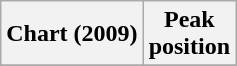<table class="wikitable plainrowheaders">
<tr>
<th>Chart (2009)</th>
<th>Peak<br>position</th>
</tr>
<tr>
</tr>
</table>
